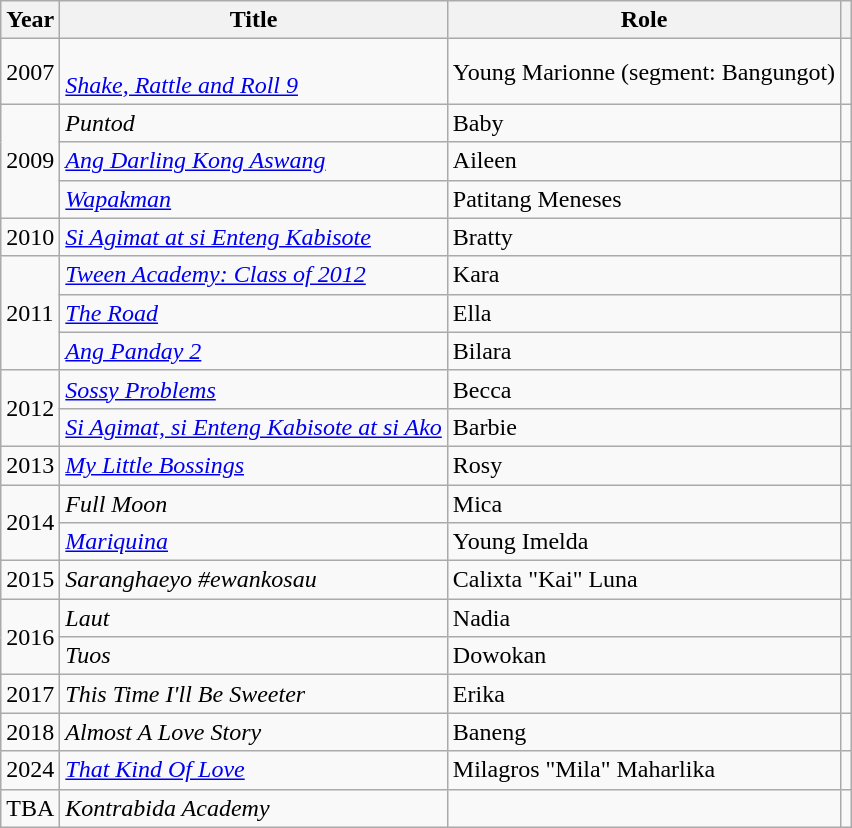<table class="wikitable" style="font-size: 100%;">
<tr>
<th>Year</th>
<th>Title</th>
<th>Role</th>
<th></th>
</tr>
<tr>
<td>2007</td>
<td><br><em><a href='#'>Shake, Rattle and Roll 9</a> </em></td>
<td>Young Marionne (segment: Bangungot)</td>
<td></td>
</tr>
<tr>
<td rowspan=3>2009</td>
<td><em>Puntod</em></td>
<td>Baby</td>
<td></td>
</tr>
<tr>
<td><em><a href='#'>Ang Darling Kong Aswang</a></em></td>
<td>Aileen</td>
<td></td>
</tr>
<tr>
<td><em><a href='#'>Wapakman</a></em></td>
<td>Patitang Meneses</td>
<td></td>
</tr>
<tr>
<td>2010</td>
<td><em><a href='#'>Si Agimat at si Enteng Kabisote</a></em></td>
<td>Bratty</td>
<td></td>
</tr>
<tr>
<td rowspan=3>2011</td>
<td><em><a href='#'>Tween Academy: Class of 2012</a></em></td>
<td>Kara</td>
<td></td>
</tr>
<tr>
<td><em><a href='#'>The Road</a></em></td>
<td>Ella</td>
<td></td>
</tr>
<tr>
<td><em><a href='#'>Ang Panday 2</a></em></td>
<td>Bilara</td>
<td></td>
</tr>
<tr>
<td rowspan=2>2012</td>
<td><em><a href='#'>Sossy Problems</a></em></td>
<td>Becca</td>
<td></td>
</tr>
<tr>
<td><em><a href='#'>Si Agimat, si Enteng Kabisote at si Ako</a></em></td>
<td>Barbie</td>
<td></td>
</tr>
<tr>
<td>2013</td>
<td><em><a href='#'>My Little Bossings</a></em></td>
<td>Rosy</td>
<td></td>
</tr>
<tr>
<td rowspan=2>2014</td>
<td><em>Full Moon</em></td>
<td>Mica</td>
<td></td>
</tr>
<tr>
<td><em><a href='#'>Mariquina</a></em></td>
<td>Young Imelda</td>
<td></td>
</tr>
<tr>
<td>2015</td>
<td><em>Saranghaeyo #ewankosau</em></td>
<td>Calixta "Kai" Luna</td>
<td></td>
</tr>
<tr>
<td rowspan="2">2016</td>
<td><em>Laut</em></td>
<td>Nadia</td>
<td></td>
</tr>
<tr>
<td><em>Tuos</em></td>
<td>Dowokan</td>
<td></td>
</tr>
<tr>
<td>2017</td>
<td><em>This Time I'll Be Sweeter</em></td>
<td>Erika</td>
<td></td>
</tr>
<tr>
<td>2018</td>
<td><em>Almost A Love Story</em></td>
<td>Baneng</td>
<td></td>
</tr>
<tr>
<td>2024</td>
<td><em><a href='#'>That Kind Of Love</a></em></td>
<td>Milagros "Mila" Maharlika</td>
<td></td>
</tr>
<tr>
<td>TBA</td>
<td><em>Kontrabida Academy</em></td>
<td></td>
<td></td>
</tr>
</table>
